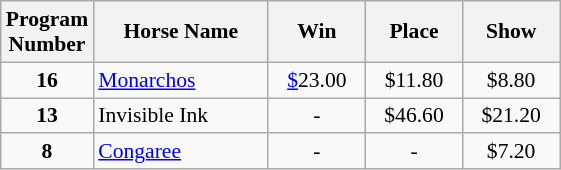<table class="wikitable sortable" style="font-size:90%">
<tr>
<th width="48px">Program<br>Number</th>
<th width="110px">Horse Name<br></th>
<th width="58px">Win<br></th>
<th width="58px">Place<br></th>
<th width="58px">Show</th>
</tr>
<tr>
<td align=center><strong>16</strong></td>
<td><a href='#'>Monarchos</a></td>
<td align=center><a href='#'>$</a>23.00</td>
<td align=center>$11.80</td>
<td align=center>$8.80</td>
</tr>
<tr>
<td align=center><strong>13</strong></td>
<td>Invisible Ink</td>
<td align=center>-</td>
<td align=center>$46.60</td>
<td align=center>$21.20</td>
</tr>
<tr>
<td align=center><strong>8</strong></td>
<td><a href='#'>Congaree</a></td>
<td align=center>-</td>
<td align=center>-</td>
<td align=center>$7.20</td>
</tr>
</table>
